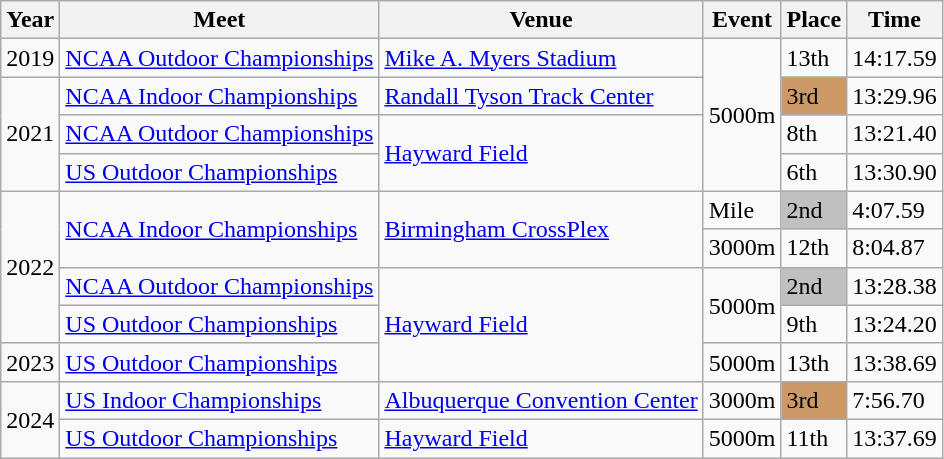<table class="wikitable">
<tr>
<th>Year</th>
<th>Meet</th>
<th>Venue</th>
<th>Event</th>
<th>Place</th>
<th>Time</th>
</tr>
<tr>
<td>2019</td>
<td><a href='#'>NCAA Outdoor Championships</a></td>
<td><a href='#'>Mike A. Myers Stadium</a></td>
<td rowspan="4">5000m</td>
<td>13th</td>
<td>14:17.59</td>
</tr>
<tr>
<td rowspan="3">2021</td>
<td><a href='#'>NCAA Indoor Championships</a></td>
<td><a href='#'>Randall Tyson Track Center</a></td>
<td bgcolor=cc9966>3rd</td>
<td>13:29.96</td>
</tr>
<tr>
<td><a href='#'>NCAA Outdoor Championships</a></td>
<td rowspan="2"><a href='#'>Hayward Field</a></td>
<td>8th</td>
<td>13:21.40</td>
</tr>
<tr>
<td><a href='#'>US Outdoor Championships</a></td>
<td>6th</td>
<td>13:30.90</td>
</tr>
<tr>
<td rowspan="4">2022</td>
<td rowspan="2"><a href='#'>NCAA Indoor Championships</a></td>
<td rowspan="2"><a href='#'>Birmingham CrossPlex</a></td>
<td>Mile</td>
<td bgcolor=silver>2nd</td>
<td>4:07.59</td>
</tr>
<tr>
<td>3000m</td>
<td>12th</td>
<td>8:04.87</td>
</tr>
<tr>
<td><a href='#'>NCAA Outdoor Championships</a></td>
<td rowspan="3"><a href='#'>Hayward Field</a></td>
<td rowspan="2">5000m</td>
<td bgcolor=silver>2nd</td>
<td>13:28.38</td>
</tr>
<tr>
<td><a href='#'>US Outdoor Championships</a></td>
<td>9th</td>
<td>13:24.20</td>
</tr>
<tr>
<td>2023</td>
<td><a href='#'>US Outdoor Championships</a></td>
<td>5000m</td>
<td>13th</td>
<td>13:38.69</td>
</tr>
<tr>
<td rowspan="2">2024</td>
<td><a href='#'>US Indoor Championships</a></td>
<td><a href='#'>Albuquerque Convention Center</a></td>
<td>3000m</td>
<td bgcolor=cc9966>3rd</td>
<td>7:56.70</td>
</tr>
<tr>
<td><a href='#'>US Outdoor Championships</a></td>
<td><a href='#'>Hayward Field</a></td>
<td>5000m</td>
<td>11th</td>
<td>13:37.69</td>
</tr>
</table>
